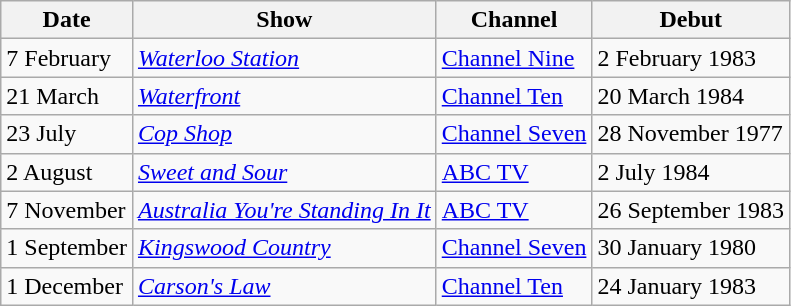<table class="wikitable">
<tr>
<th>Date</th>
<th>Show</th>
<th>Channel</th>
<th>Debut</th>
</tr>
<tr>
<td>7 February</td>
<td><em><a href='#'>Waterloo Station</a></em></td>
<td><a href='#'>Channel Nine</a></td>
<td>2 February 1983</td>
</tr>
<tr>
<td>21 March</td>
<td><em><a href='#'>Waterfront</a></em></td>
<td><a href='#'>Channel Ten</a></td>
<td>20 March 1984</td>
</tr>
<tr>
<td>23 July</td>
<td><em><a href='#'>Cop Shop</a></em></td>
<td><a href='#'>Channel Seven</a></td>
<td>28 November 1977</td>
</tr>
<tr>
<td>2 August</td>
<td><em><a href='#'>Sweet and Sour</a></em></td>
<td><a href='#'>ABC TV</a></td>
<td>2 July 1984</td>
</tr>
<tr>
<td>7 November</td>
<td><em><a href='#'>Australia You're Standing In It</a></em></td>
<td><a href='#'>ABC TV</a></td>
<td>26 September 1983</td>
</tr>
<tr>
<td>1 September</td>
<td><em><a href='#'>Kingswood Country</a></em></td>
<td><a href='#'>Channel Seven</a></td>
<td>30 January 1980</td>
</tr>
<tr>
<td>1 December</td>
<td><em><a href='#'>Carson's Law</a></em></td>
<td><a href='#'>Channel Ten</a></td>
<td>24 January 1983</td>
</tr>
</table>
